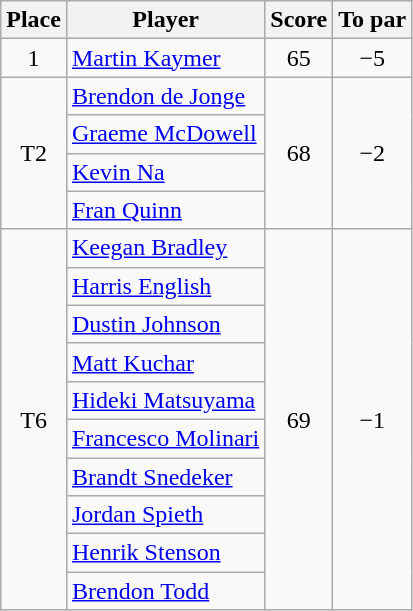<table class="wikitable">
<tr>
<th>Place</th>
<th>Player</th>
<th>Score</th>
<th>To par</th>
</tr>
<tr>
<td align=center>1</td>
<td> <a href='#'>Martin Kaymer</a></td>
<td align=center>65</td>
<td align=center>−5</td>
</tr>
<tr>
<td align=center rowspan=4>T2</td>
<td> <a href='#'>Brendon de Jonge</a></td>
<td align=center rowspan=4>68</td>
<td align=center rowspan=4>−2</td>
</tr>
<tr>
<td> <a href='#'>Graeme McDowell</a></td>
</tr>
<tr>
<td> <a href='#'>Kevin Na</a></td>
</tr>
<tr>
<td> <a href='#'>Fran Quinn</a></td>
</tr>
<tr>
<td align=center rowspan=10>T6</td>
<td> <a href='#'>Keegan Bradley</a></td>
<td align=center rowspan=10>69</td>
<td align=center rowspan=10>−1</td>
</tr>
<tr>
<td> <a href='#'>Harris English</a></td>
</tr>
<tr>
<td> <a href='#'>Dustin Johnson</a></td>
</tr>
<tr>
<td> <a href='#'>Matt Kuchar</a></td>
</tr>
<tr>
<td> <a href='#'>Hideki Matsuyama</a></td>
</tr>
<tr>
<td> <a href='#'>Francesco Molinari</a></td>
</tr>
<tr>
<td> <a href='#'>Brandt Snedeker</a></td>
</tr>
<tr>
<td> <a href='#'>Jordan Spieth</a></td>
</tr>
<tr>
<td> <a href='#'>Henrik Stenson</a></td>
</tr>
<tr>
<td> <a href='#'>Brendon Todd</a></td>
</tr>
</table>
